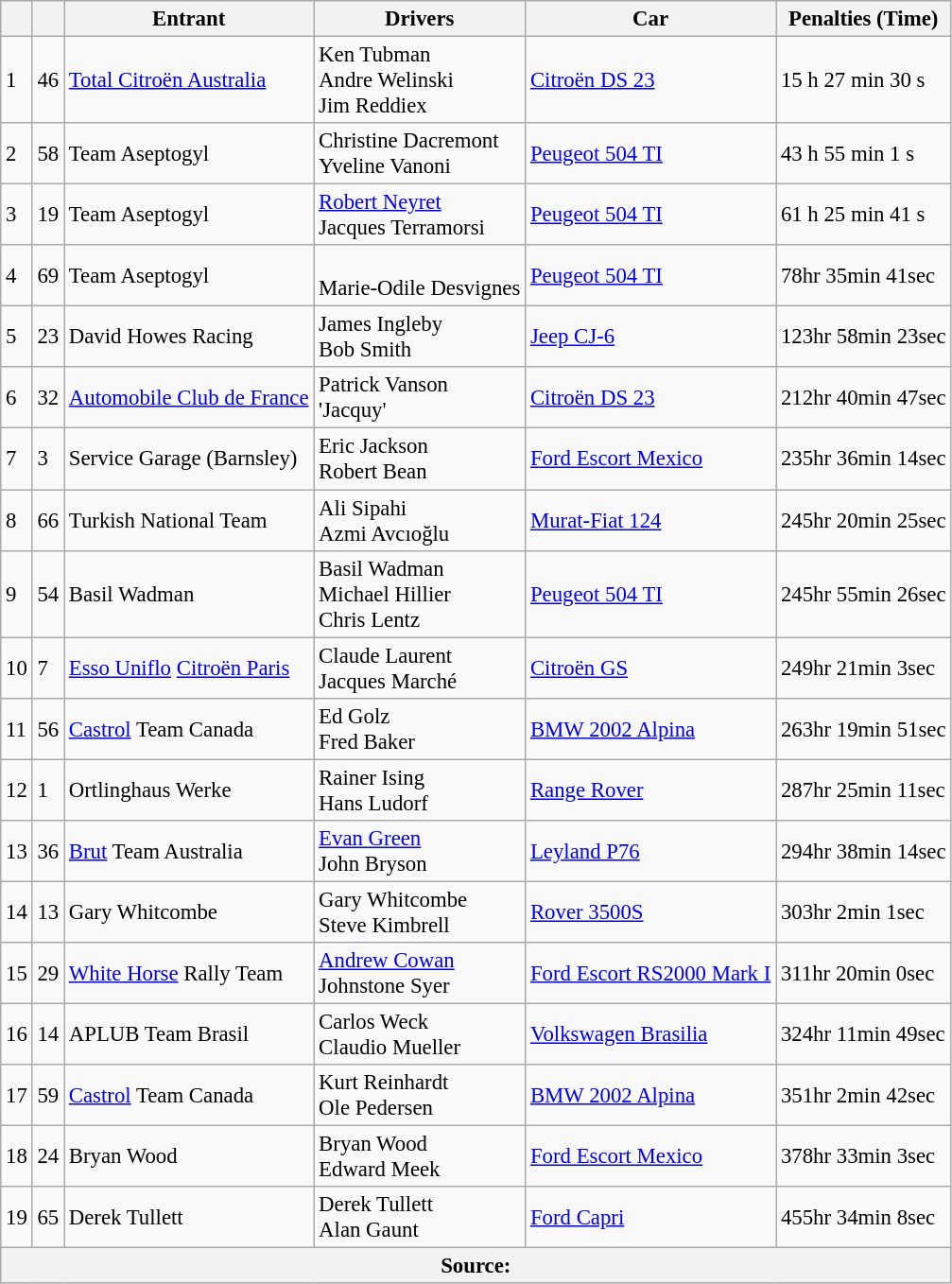<table class="wikitable" style="text-align: left; font-size: 95%;">
<tr>
<th></th>
<th></th>
<th>Entrant</th>
<th>Drivers</th>
<th>Car</th>
<th>Penalties (Time)</th>
</tr>
<tr>
<td>1</td>
<td>46</td>
<td> <a href='#'>Total Citroën Australia</a></td>
<td> Ken Tubman <br>  Andre Welinski <br>  Jim Reddiex</td>
<td><a href='#'>Citroën DS 23</a></td>
<td>15 h 27 min 30 s</td>
</tr>
<tr>
<td>2</td>
<td>58</td>
<td> Team Aseptogyl</td>
<td> Christine Dacremont <br>  Yveline Vanoni</td>
<td><a href='#'>Peugeot 504 TI</a></td>
<td>43 h 55 min 1 s</td>
</tr>
<tr>
<td>3</td>
<td>19</td>
<td> Team Aseptogyl</td>
<td> <a href='#'>Robert Neyret</a> <br>  Jacques Terramorsi</td>
<td><a href='#'>Peugeot 504 TI</a></td>
<td>61 h 25 min 41 s</td>
</tr>
<tr>
<td>4</td>
<td>69</td>
<td> Team Aseptogyl</td>
<td>  <br>  Marie-Odile Desvignes</td>
<td><a href='#'>Peugeot 504 TI</a></td>
<td>78hr 35min 41sec</td>
</tr>
<tr>
<td>5</td>
<td>23</td>
<td> David Howes Racing</td>
<td> James Ingleby <br>  Bob Smith</td>
<td><a href='#'>Jeep CJ-6</a></td>
<td>123hr 58min 23sec</td>
</tr>
<tr>
<td>6</td>
<td>32</td>
<td> <a href='#'>Automobile Club de France</a></td>
<td> Patrick Vanson <br>  'Jacquy'</td>
<td><a href='#'>Citroën DS 23</a></td>
<td>212hr 40min 47sec</td>
</tr>
<tr>
<td>7</td>
<td>3</td>
<td> Service Garage (Barnsley)</td>
<td> Eric Jackson <br>  Robert Bean</td>
<td><a href='#'>Ford Escort Mexico</a></td>
<td>235hr 36min 14sec</td>
</tr>
<tr>
<td>8</td>
<td>66</td>
<td> Turkish National Team</td>
<td> Ali Sipahi <br>  Azmi Avcıoğlu</td>
<td><a href='#'>Murat-Fiat 124</a></td>
<td>245hr 20min 25sec</td>
</tr>
<tr>
<td>9</td>
<td>54</td>
<td> Basil Wadman</td>
<td> Basil Wadman <br>  Michael Hillier <br>  Chris Lentz</td>
<td><a href='#'>Peugeot 504 TI</a></td>
<td>245hr 55min 26sec</td>
</tr>
<tr>
<td>10</td>
<td>7</td>
<td> <a href='#'>Esso Uniflo</a> <a href='#'>Citroën Paris</a></td>
<td> Claude Laurent <br>  Jacques Marché</td>
<td><a href='#'>Citroën GS</a></td>
<td>249hr 21min 3sec</td>
</tr>
<tr>
<td>11</td>
<td>56</td>
<td> <a href='#'>Castrol</a> Team Canada</td>
<td> Ed Golz <br>  Fred Baker</td>
<td><a href='#'>BMW 2002 Alpina</a></td>
<td>263hr 19min 51sec</td>
</tr>
<tr>
<td>12</td>
<td>1</td>
<td> Ortlinghaus Werke</td>
<td> Rainer Ising <br>  Hans Ludorf</td>
<td><a href='#'>Range Rover</a></td>
<td>287hr 25min 11sec</td>
</tr>
<tr>
<td>13</td>
<td>36</td>
<td> <a href='#'>Brut</a> Team Australia</td>
<td> <a href='#'>Evan Green</a> <br>  John Bryson</td>
<td><a href='#'>Leyland P76</a></td>
<td>294hr 38min 14sec</td>
</tr>
<tr>
<td>14</td>
<td>13</td>
<td> Gary Whitcombe</td>
<td> Gary Whitcombe <br>  Steve Kimbrell</td>
<td><a href='#'>Rover 3500S</a></td>
<td>303hr 2min 1sec</td>
</tr>
<tr>
<td>15</td>
<td>29</td>
<td> <a href='#'>White Horse</a> Rally Team</td>
<td> <a href='#'>Andrew Cowan</a> <br>  Johnstone Syer</td>
<td><a href='#'>Ford Escort RS2000 Mark I</a></td>
<td>311hr 20min 0sec</td>
</tr>
<tr>
<td>16</td>
<td>14</td>
<td> APLUB Team Brasil</td>
<td> Carlos Weck <br>  Claudio Mueller</td>
<td><a href='#'>Volkswagen Brasilia</a></td>
<td>324hr 11min 49sec</td>
</tr>
<tr>
<td>17</td>
<td>59</td>
<td> <a href='#'>Castrol</a> Team Canada</td>
<td> Kurt Reinhardt <br>  Ole Pedersen</td>
<td><a href='#'>BMW 2002 Alpina</a></td>
<td>351hr 2min 42sec</td>
</tr>
<tr>
<td>18</td>
<td>24</td>
<td> Bryan Wood</td>
<td> Bryan Wood <br>  Edward Meek</td>
<td><a href='#'>Ford Escort Mexico</a></td>
<td>378hr 33min 3sec</td>
</tr>
<tr>
<td>19</td>
<td>65</td>
<td> Derek Tullett</td>
<td> Derek Tullett <br>  Alan Gaunt</td>
<td><a href='#'>Ford Capri</a></td>
<td>455hr 34min 8sec</td>
</tr>
<tr>
<th colspan=6>Source:</th>
</tr>
</table>
